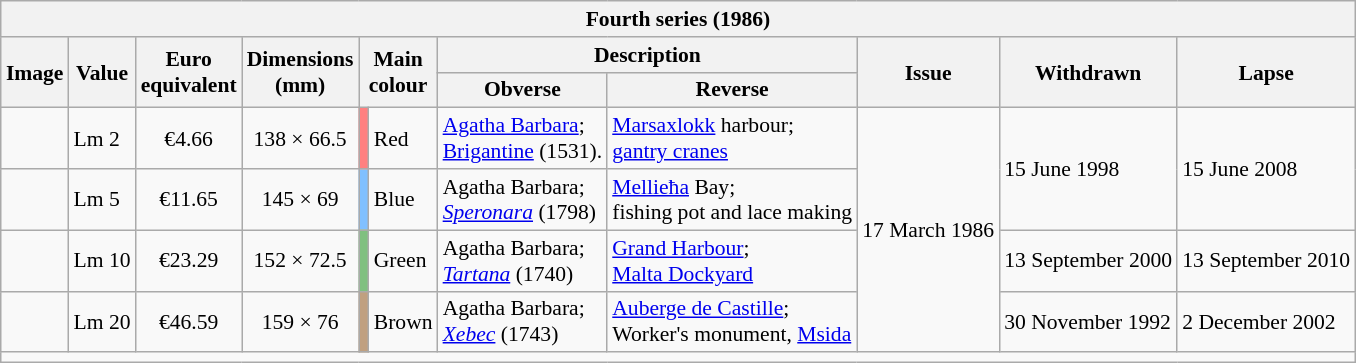<table class="wikitable" style="margin:auto; font-size:90%; border-width:1px;">
<tr>
<th colspan=11>Fourth series (1986)</th>
</tr>
<tr>
<th rowspan=2>Image</th>
<th rowspan=2>Value</th>
<th rowspan=2>Euro<br>equivalent</th>
<th rowspan=2>Dimensions<br>(mm)</th>
<th rowspan=2 colspan=2>Main<br>colour</th>
<th colspan=2>Description</th>
<th rowspan=2>Issue</th>
<th rowspan=2>Withdrawn</th>
<th rowspan=2>Lapse</th>
</tr>
<tr>
<th>Obverse</th>
<th>Reverse</th>
</tr>
<tr>
<td align=center></td>
<td>Lm 2</td>
<td align=center>€4.66</td>
<td align=center>138 × 66.5</td>
<td style="background:#FF8080;"></td>
<td>Red</td>
<td><a href='#'>Agatha Barbara</a>;<br><a href='#'>Brigantine</a> (1531).</td>
<td><a href='#'>Marsaxlokk</a> harbour;<br><a href='#'>gantry cranes</a></td>
<td rowspan=4>17 March 1986</td>
<td rowspan=2>15 June 1998</td>
<td rowspan=2>15 June 2008</td>
</tr>
<tr>
<td align=center></td>
<td>Lm 5</td>
<td align=center>€11.65</td>
<td align=center>145 × 69</td>
<td style="background:#80C0FF;"></td>
<td>Blue</td>
<td>Agatha Barbara;<br><em><a href='#'>Speronara</a></em> (1798)</td>
<td><a href='#'>Mellieħa</a> Bay;<br>fishing pot and lace making</td>
</tr>
<tr>
<td align=center></td>
<td>Lm 10</td>
<td align=center>€23.29</td>
<td align=center>152 × 72.5</td>
<td style="background:#80C080;"></td>
<td>Green</td>
<td>Agatha Barbara;<br><em><a href='#'>Tartana</a></em> (1740)</td>
<td><a href='#'>Grand Harbour</a>;<br><a href='#'>Malta Dockyard</a></td>
<td>13 September 2000</td>
<td>13 September 2010</td>
</tr>
<tr>
<td align=center></td>
<td>Lm 20</td>
<td align=center>€46.59</td>
<td align=center>159 × 76</td>
<td style="background:#C0A080;"></td>
<td>Brown</td>
<td>Agatha Barbara;<br><em><a href='#'>Xebec</a></em> (1743)</td>
<td><a href='#'>Auberge de Castille</a>;<br>Worker's monument, <a href='#'>Msida</a></td>
<td>30 November 1992</td>
<td>2 December 2002</td>
</tr>
<tr>
<td colspan=11></td>
</tr>
</table>
